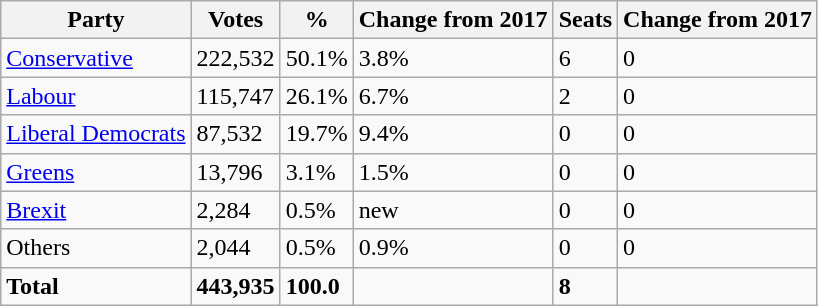<table class="wikitable">
<tr>
<th>Party</th>
<th>Votes</th>
<th>%</th>
<th>Change from 2017</th>
<th>Seats</th>
<th>Change from 2017</th>
</tr>
<tr>
<td><a href='#'>Conservative</a></td>
<td>222,532</td>
<td>50.1%</td>
<td>3.8%</td>
<td>6</td>
<td>0</td>
</tr>
<tr>
<td><a href='#'>Labour</a></td>
<td>115,747</td>
<td>26.1%</td>
<td>6.7%</td>
<td>2</td>
<td>0</td>
</tr>
<tr>
<td><a href='#'>Liberal Democrats</a></td>
<td>87,532</td>
<td>19.7%</td>
<td>9.4%</td>
<td>0</td>
<td>0</td>
</tr>
<tr>
<td><a href='#'>Greens</a></td>
<td>13,796</td>
<td>3.1%</td>
<td>1.5%</td>
<td>0</td>
<td>0</td>
</tr>
<tr>
<td><a href='#'>Brexit</a></td>
<td>2,284</td>
<td>0.5%</td>
<td>new</td>
<td>0</td>
<td>0</td>
</tr>
<tr>
<td>Others</td>
<td>2,044</td>
<td>0.5%</td>
<td>0.9%</td>
<td>0</td>
<td>0</td>
</tr>
<tr>
<td><strong>Total</strong></td>
<td><strong>443,935</strong></td>
<td><strong>100.0</strong></td>
<td></td>
<td><strong>8</strong></td>
<td></td>
</tr>
</table>
